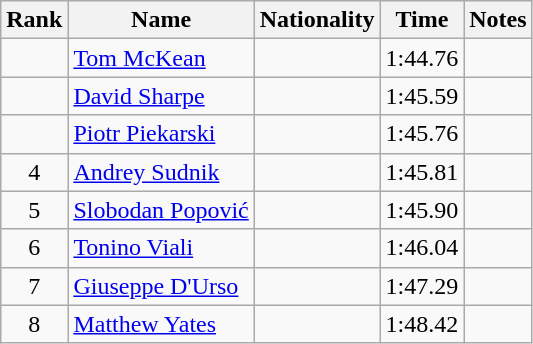<table class="wikitable sortable" style="text-align:center">
<tr>
<th>Rank</th>
<th>Name</th>
<th>Nationality</th>
<th>Time</th>
<th>Notes</th>
</tr>
<tr>
<td></td>
<td align=left><a href='#'>Tom McKean</a></td>
<td align=left></td>
<td>1:44.76</td>
<td></td>
</tr>
<tr>
<td></td>
<td align=left><a href='#'>David Sharpe</a></td>
<td align=left></td>
<td>1:45.59</td>
<td></td>
</tr>
<tr>
<td></td>
<td align=left><a href='#'>Piotr Piekarski</a></td>
<td align=left></td>
<td>1:45.76</td>
<td></td>
</tr>
<tr>
<td>4</td>
<td align=left><a href='#'>Andrey Sudnik</a></td>
<td align=left></td>
<td>1:45.81</td>
<td></td>
</tr>
<tr>
<td>5</td>
<td align=left><a href='#'>Slobodan Popović</a></td>
<td align=left></td>
<td>1:45.90</td>
<td></td>
</tr>
<tr>
<td>6</td>
<td align=left><a href='#'>Tonino Viali</a></td>
<td align=left></td>
<td>1:46.04</td>
<td></td>
</tr>
<tr>
<td>7</td>
<td align=left><a href='#'>Giuseppe D'Urso</a></td>
<td align=left></td>
<td>1:47.29</td>
<td></td>
</tr>
<tr>
<td>8</td>
<td align=left><a href='#'>Matthew Yates</a></td>
<td align=left></td>
<td>1:48.42</td>
<td></td>
</tr>
</table>
